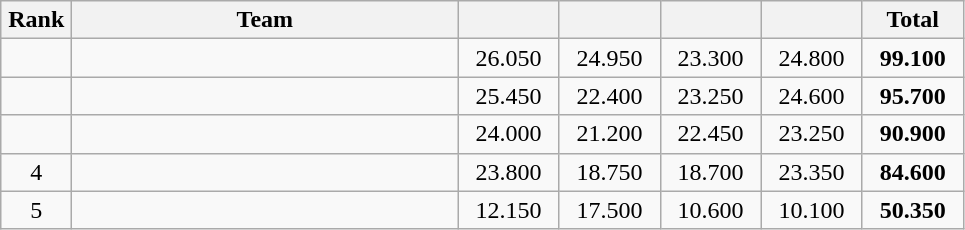<table class=wikitable style="text-align:center">
<tr>
<th width=40>Rank</th>
<th width=250>Team</th>
<th width=60></th>
<th width=60></th>
<th width=60></th>
<th width=60></th>
<th width=60>Total</th>
</tr>
<tr>
<td></td>
<td align="left"></td>
<td>26.050</td>
<td>24.950</td>
<td>23.300</td>
<td>24.800</td>
<td><strong>99.100</strong></td>
</tr>
<tr>
<td></td>
<td align="left"></td>
<td>25.450</td>
<td>22.400</td>
<td>23.250</td>
<td>24.600</td>
<td><strong>95.700</strong></td>
</tr>
<tr>
<td></td>
<td align="left"></td>
<td>24.000</td>
<td>21.200</td>
<td>22.450</td>
<td>23.250</td>
<td><strong>90.900</strong></td>
</tr>
<tr>
<td>4</td>
<td align="left"></td>
<td>23.800</td>
<td>18.750</td>
<td>18.700</td>
<td>23.350</td>
<td><strong>84.600</strong></td>
</tr>
<tr>
<td>5</td>
<td align="left"></td>
<td>12.150</td>
<td>17.500</td>
<td>10.600</td>
<td>10.100</td>
<td><strong>50.350</strong></td>
</tr>
</table>
